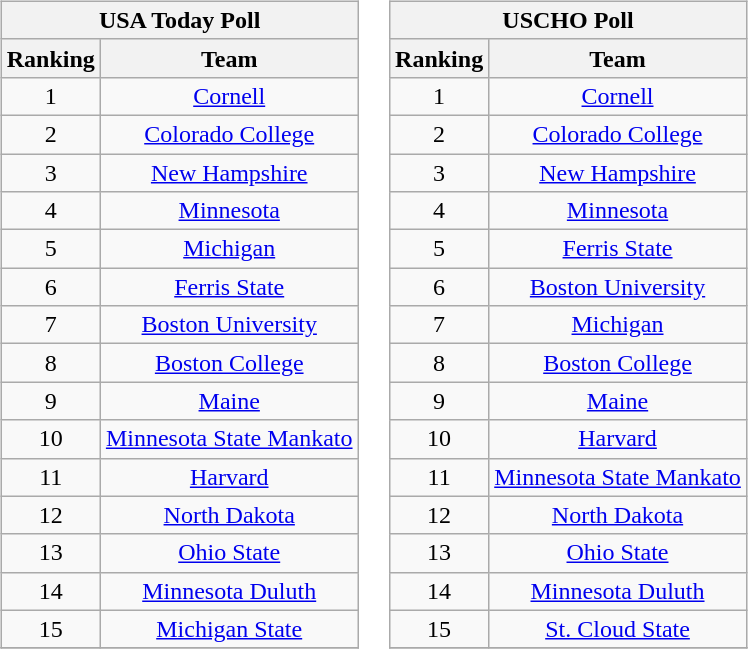<table>
<tr style="vertical-align:top;">
<td><br><table class="wikitable" style="text-align:center;">
<tr>
<th colspan=2>USA Today Poll</th>
</tr>
<tr>
<th>Ranking</th>
<th>Team</th>
</tr>
<tr>
<td>1</td>
<td><a href='#'>Cornell</a></td>
</tr>
<tr>
<td>2</td>
<td><a href='#'>Colorado College</a></td>
</tr>
<tr>
<td>3</td>
<td><a href='#'>New Hampshire</a></td>
</tr>
<tr>
<td>4</td>
<td><a href='#'>Minnesota</a></td>
</tr>
<tr>
<td>5</td>
<td><a href='#'>Michigan</a></td>
</tr>
<tr>
<td>6</td>
<td><a href='#'>Ferris State</a></td>
</tr>
<tr>
<td>7</td>
<td><a href='#'>Boston University</a></td>
</tr>
<tr>
<td>8</td>
<td><a href='#'>Boston College</a></td>
</tr>
<tr>
<td>9</td>
<td><a href='#'>Maine</a></td>
</tr>
<tr>
<td>10</td>
<td><a href='#'>Minnesota State Mankato</a></td>
</tr>
<tr>
<td>11</td>
<td><a href='#'>Harvard</a></td>
</tr>
<tr>
<td>12</td>
<td><a href='#'>North Dakota</a></td>
</tr>
<tr>
<td>13</td>
<td><a href='#'>Ohio State</a></td>
</tr>
<tr>
<td>14</td>
<td><a href='#'>Minnesota Duluth</a></td>
</tr>
<tr>
<td>15</td>
<td><a href='#'>Michigan State</a></td>
</tr>
<tr>
</tr>
</table>
</td>
<td><br><table class="wikitable" style="text-align:center;">
<tr>
<th colspan=2>USCHO Poll</th>
</tr>
<tr>
<th>Ranking</th>
<th>Team</th>
</tr>
<tr>
<td>1</td>
<td><a href='#'>Cornell</a></td>
</tr>
<tr>
<td>2</td>
<td><a href='#'>Colorado College</a></td>
</tr>
<tr>
<td>3</td>
<td><a href='#'>New Hampshire</a></td>
</tr>
<tr>
<td>4</td>
<td><a href='#'>Minnesota</a></td>
</tr>
<tr>
<td>5</td>
<td><a href='#'>Ferris State</a></td>
</tr>
<tr>
<td>6</td>
<td><a href='#'>Boston University</a></td>
</tr>
<tr>
<td>7</td>
<td><a href='#'>Michigan</a></td>
</tr>
<tr>
<td>8</td>
<td><a href='#'>Boston College</a></td>
</tr>
<tr>
<td>9</td>
<td><a href='#'>Maine</a></td>
</tr>
<tr>
<td>10</td>
<td><a href='#'>Harvard</a></td>
</tr>
<tr>
<td>11</td>
<td><a href='#'>Minnesota State Mankato</a></td>
</tr>
<tr>
<td>12</td>
<td><a href='#'>North Dakota</a></td>
</tr>
<tr>
<td>13</td>
<td><a href='#'>Ohio State</a></td>
</tr>
<tr>
<td>14</td>
<td><a href='#'>Minnesota Duluth</a></td>
</tr>
<tr>
<td>15</td>
<td><a href='#'>St. Cloud State</a></td>
</tr>
<tr>
</tr>
</table>
</td>
</tr>
</table>
